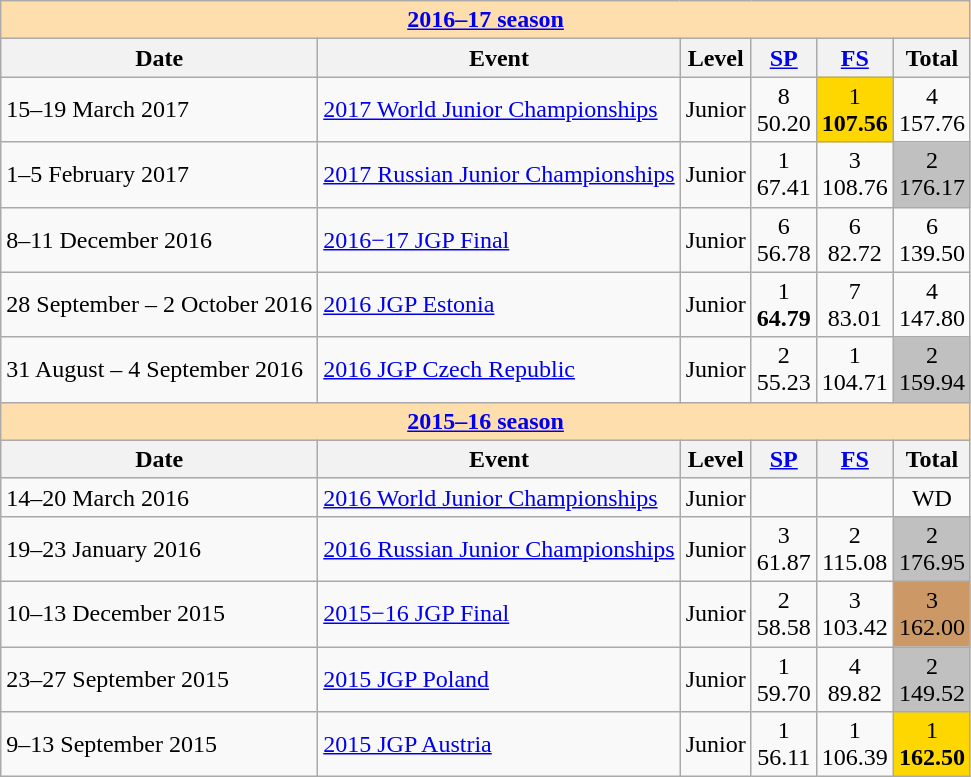<table class="wikitable">
<tr>
<td style="background-color: #ffdead; " colspan=6 align=center><a href='#'><strong>2016–17 season</strong></a></td>
</tr>
<tr>
<th>Date</th>
<th>Event</th>
<th>Level</th>
<th><a href='#'>SP</a></th>
<th><a href='#'>FS</a></th>
<th>Total</th>
</tr>
<tr>
<td>15–19 March 2017</td>
<td><a href='#'>2017 World Junior Championships</a></td>
<td>Junior</td>
<td align=center>8 <br> 50.20</td>
<td align=center bgcolor=gold>1 <br> <strong>107.56</strong></td>
<td align=center>4 <br> 157.76</td>
</tr>
<tr>
<td>1–5 February 2017</td>
<td><a href='#'>2017 Russian Junior Championships</a></td>
<td>Junior</td>
<td align=center>1 <br> 67.41</td>
<td align=center>3 <br> 108.76</td>
<td align=center bgcolor=silver>2 <br> 176.17</td>
</tr>
<tr>
<td>8–11 December 2016</td>
<td><a href='#'>2016−17 JGP Final</a></td>
<td>Junior</td>
<td align=center>6 <br> 56.78</td>
<td align=center>6 <br> 82.72</td>
<td align=center>6 <br> 139.50</td>
</tr>
<tr>
<td>28 September – 2 October 2016</td>
<td><a href='#'>2016 JGP Estonia</a></td>
<td>Junior</td>
<td align=center>1 <br> <strong>64.79</strong></td>
<td align=center>7 <br> 83.01</td>
<td align=center>4 <br> 147.80</td>
</tr>
<tr>
<td>31 August – 4 September 2016</td>
<td><a href='#'>2016 JGP Czech Republic</a></td>
<td>Junior</td>
<td align=center>2 <br> 55.23</td>
<td align=center>1 <br> 104.71</td>
<td align=center bgcolor=silver>2 <br> 159.94</td>
</tr>
<tr>
<td style="background-color: #ffdead; " colspan=6 align=center><a href='#'><strong>2015–16 season</strong></a></td>
</tr>
<tr>
<th>Date</th>
<th>Event</th>
<th>Level</th>
<th><a href='#'>SP</a></th>
<th><a href='#'>FS</a></th>
<th>Total</th>
</tr>
<tr>
<td>14–20 March 2016</td>
<td><a href='#'>2016 World Junior Championships</a></td>
<td>Junior</td>
<td align=center></td>
<td align=center></td>
<td align=center>WD</td>
</tr>
<tr>
<td>19–23 January 2016</td>
<td><a href='#'>2016 Russian Junior Championships</a></td>
<td>Junior</td>
<td align=center>3 <br> 61.87</td>
<td align=center>2 <br> 115.08</td>
<td align=center bgcolor=silver>2 <br> 176.95</td>
</tr>
<tr>
<td>10–13 December 2015</td>
<td><a href='#'>2015−16 JGP Final</a></td>
<td>Junior</td>
<td align=center>2 <br> 58.58</td>
<td align=center>3 <br> 103.42</td>
<td align=center bgcolor=cc9966>3 <br> 162.00</td>
</tr>
<tr>
<td>23–27 September 2015</td>
<td><a href='#'>2015 JGP Poland</a></td>
<td>Junior</td>
<td align=center>1 <br> 59.70</td>
<td align=center>4 <br> 89.82</td>
<td align=center bgcolor=silver>2 <br> 149.52</td>
</tr>
<tr>
<td>9–13 September 2015</td>
<td><a href='#'>2015 JGP Austria</a></td>
<td>Junior</td>
<td align=center>1 <br> 56.11</td>
<td align=center>1 <br> 106.39</td>
<td align=center bgcolor=gold>1 <br> <strong>162.50</strong></td>
</tr>
</table>
